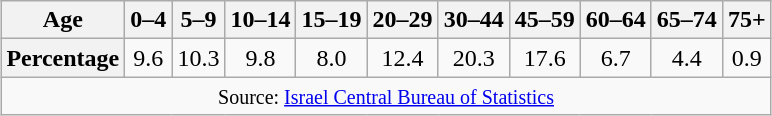<table class="wikitable" style="margin-left: auto; margin-right: auto;">
<tr>
<th>Age</th>
<th>0–4</th>
<th>5–9</th>
<th>10–14</th>
<th>15–19</th>
<th>20–29</th>
<th>30–44</th>
<th>45–59</th>
<th>60–64</th>
<th>65–74</th>
<th>75+</th>
</tr>
<tr align="center">
<th>Percentage</th>
<td>9.6</td>
<td>10.3</td>
<td>9.8</td>
<td>8.0</td>
<td>12.4</td>
<td>20.3</td>
<td>17.6</td>
<td>6.7</td>
<td>4.4</td>
<td>0.9</td>
</tr>
<tr align="center">
<td colspan="11"><small>Source: <a href='#'>Israel Central Bureau of Statistics</a></small></td>
</tr>
</table>
